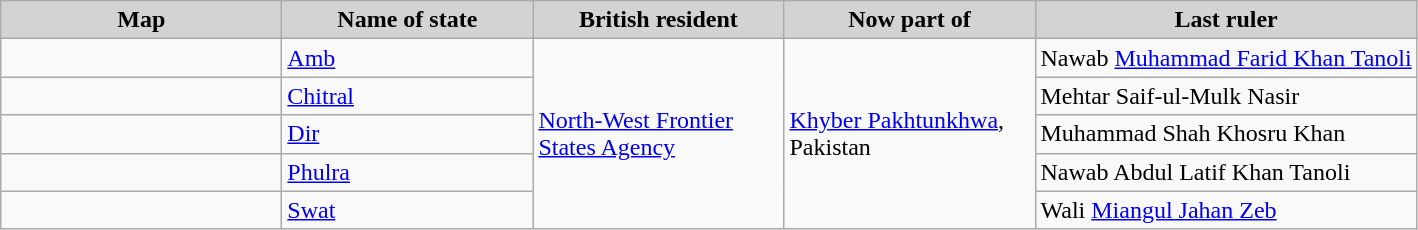<table class="wikitable">
<tr>
<th style="width: 180px; background-color: lightgrey;">Map</th>
<th style="width: 160px; background-color: lightgrey;">Name of state</th>
<th style="width: 160px; background-color: lightgrey;">British resident</th>
<th style="width: 160px; background-color: lightgrey;">Now part of</th>
<th style="background-color: lightgrey;">Last ruler</th>
</tr>
<tr>
<td></td>
<td> <a href='#'>Amb</a></td>
<td rowspan="5"><a href='#'>North-West Frontier States Agency</a></td>
<td rowspan=5 valign="middle"><a href='#'>Khyber Pakhtunkhwa</a>, Pakistan</td>
<td>Nawab <a href='#'>Muhammad Farid Khan Tanoli</a></td>
</tr>
<tr>
<td></td>
<td> <a href='#'>Chitral</a></td>
<td>Mehtar Saif-ul-Mulk Nasir</td>
</tr>
<tr>
<td></td>
<td> <a href='#'>Dir</a></td>
<td>Muhammad Shah Khosru Khan</td>
</tr>
<tr>
<td></td>
<td> <a href='#'>Phulra</a></td>
<td>Nawab Abdul Latif Khan Tanoli</td>
</tr>
<tr>
<td></td>
<td> <a href='#'>Swat</a></td>
<td>Wali <a href='#'>Miangul Jahan Zeb</a></td>
</tr>
</table>
